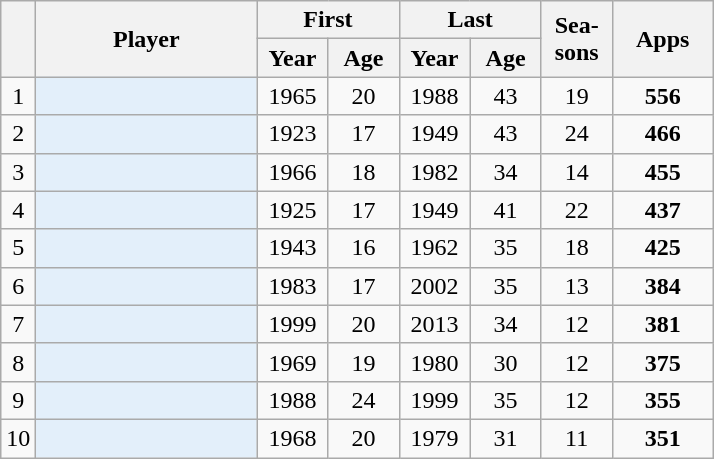<table class="wikitable sortable nowrap" style="text-align: center">
<tr>
<th rowspan=2 class="unsortable"></th>
<th rowspan=2 width=140>Player</th>
<th colspan=2>First</th>
<th colspan=2>Last</th>
<th rowspan=2 width=40>Sea-<br>sons</th>
<th rowspan=2 width=60>Apps</th>
</tr>
<tr>
<th width=40>Year</th>
<th width=40>Age</th>
<th width=40>Year</th>
<th width=40>Age</th>
</tr>
<tr>
<td>1</td>
<td bgcolor="e3effa" align="left"></td>
<td>1965</td>
<td>20</td>
<td>1988</td>
<td>43</td>
<td>19</td>
<td><strong>556</strong></td>
</tr>
<tr>
<td>2</td>
<td bgcolor="e3effa" align="left"></td>
<td>1923</td>
<td>17</td>
<td>1949</td>
<td>43</td>
<td>24</td>
<td><strong>466</strong></td>
</tr>
<tr>
<td>3</td>
<td bgcolor="e3effa" align="left"></td>
<td>1966</td>
<td>18</td>
<td>1982</td>
<td>34</td>
<td>14</td>
<td><strong>455</strong></td>
</tr>
<tr>
<td>4</td>
<td bgcolor="e3effa" align="left"></td>
<td>1925</td>
<td>17</td>
<td>1949</td>
<td>41</td>
<td>22</td>
<td><strong>437</strong></td>
</tr>
<tr>
<td>5</td>
<td bgcolor="e3effa" align="left"></td>
<td>1943</td>
<td>16</td>
<td>1962</td>
<td>35</td>
<td>18</td>
<td><strong>425</strong></td>
</tr>
<tr>
<td>6</td>
<td bgcolor="e3effa" align="left"></td>
<td>1983</td>
<td>17</td>
<td>2002</td>
<td>35</td>
<td>13</td>
<td><strong>384</strong></td>
</tr>
<tr>
<td>7</td>
<td bgcolor="e3effa" align="left"></td>
<td>1999</td>
<td>20</td>
<td>2013</td>
<td>34</td>
<td>12</td>
<td><strong>381</strong></td>
</tr>
<tr>
<td>8</td>
<td bgcolor="e3effa" align="left"></td>
<td>1969</td>
<td>19</td>
<td>1980</td>
<td>30</td>
<td>12</td>
<td><strong>375</strong></td>
</tr>
<tr>
<td>9</td>
<td bgcolor="e3effa" align="left"></td>
<td>1988</td>
<td>24</td>
<td>1999</td>
<td>35</td>
<td>12</td>
<td><strong>355</strong></td>
</tr>
<tr>
<td>10</td>
<td bgcolor="e3effa" align="left"></td>
<td>1968</td>
<td>20</td>
<td>1979</td>
<td>31</td>
<td>11</td>
<td><strong>351</strong></td>
</tr>
</table>
